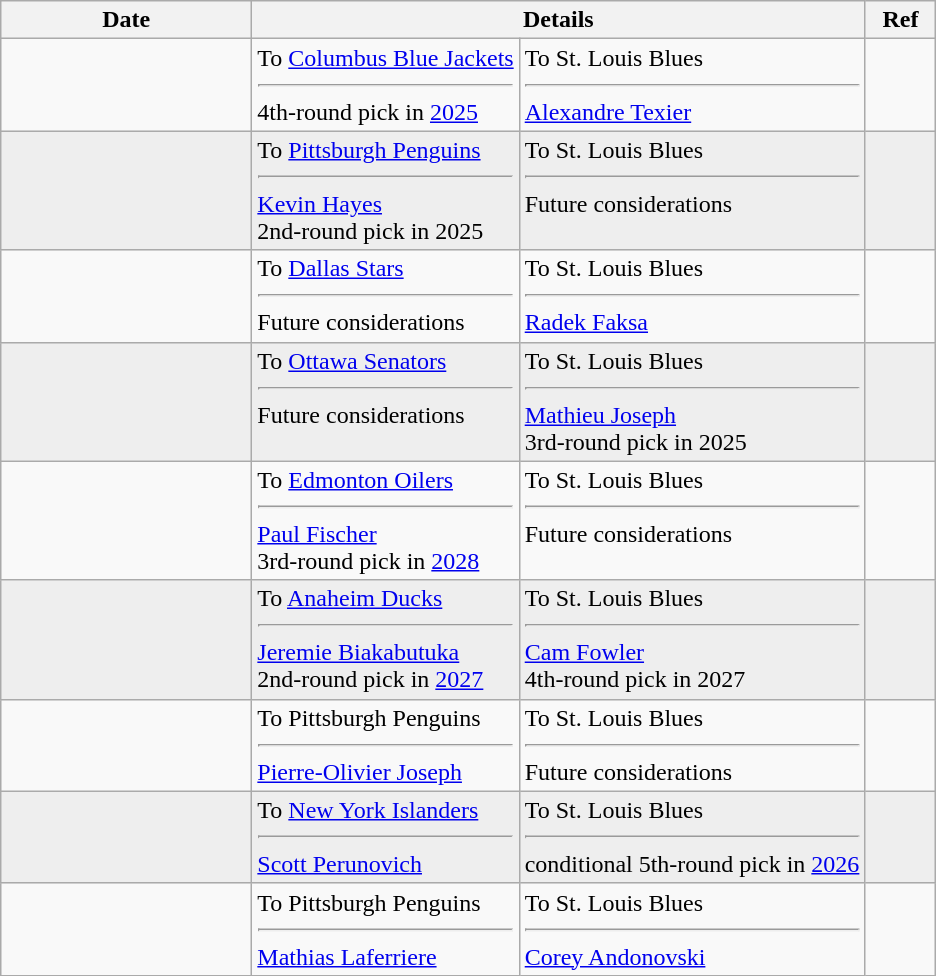<table class="wikitable">
<tr>
<th style="width: 10em;">Date</th>
<th colspan=2>Details</th>
<th style="width: 2.5em;">Ref</th>
</tr>
<tr>
<td></td>
<td valign="top">To <a href='#'>Columbus Blue Jackets</a><hr>4th-round pick in <a href='#'>2025</a></td>
<td valign="top">To St. Louis Blues<hr><a href='#'>Alexandre Texier</a></td>
<td></td>
</tr>
<tr style="background:#eee;">
<td></td>
<td valign="top">To <a href='#'>Pittsburgh Penguins</a><hr><a href='#'>Kevin Hayes</a><br>2nd-round pick in 2025</td>
<td valign="top">To St. Louis Blues<hr>Future considerations</td>
<td></td>
</tr>
<tr>
<td></td>
<td valign="top">To <a href='#'>Dallas Stars</a><hr>Future considerations</td>
<td valign="top">To St. Louis Blues<hr><a href='#'>Radek Faksa</a></td>
<td></td>
</tr>
<tr style="background:#eee;">
<td></td>
<td valign="top">To <a href='#'>Ottawa Senators</a><hr>Future considerations</td>
<td valign="top">To St. Louis Blues<hr><a href='#'>Mathieu Joseph</a><br>3rd-round pick in 2025</td>
<td></td>
</tr>
<tr>
<td></td>
<td valign="top">To <a href='#'>Edmonton Oilers</a><hr><a href='#'>Paul Fischer</a><br>3rd-round pick in <a href='#'>2028</a></td>
<td valign="top">To St. Louis Blues<hr>Future considerations</td>
<td></td>
</tr>
<tr style="background:#eee;">
<td></td>
<td valign="top">To <a href='#'>Anaheim Ducks</a><hr><a href='#'>Jeremie Biakabutuka</a><br>2nd-round pick in <a href='#'>2027</a></td>
<td valign="top">To St. Louis Blues<hr><a href='#'>Cam Fowler</a><br>4th-round pick in 2027</td>
<td></td>
</tr>
<tr>
<td></td>
<td valign="top">To Pittsburgh Penguins<hr><a href='#'>Pierre-Olivier Joseph</a></td>
<td valign="top">To St. Louis Blues<hr>Future considerations</td>
<td></td>
</tr>
<tr style="background:#eee;">
<td></td>
<td valign="top">To <a href='#'>New York Islanders</a><hr><a href='#'>Scott Perunovich</a></td>
<td valign="top">To St. Louis Blues<hr>conditional 5th-round pick in <a href='#'>2026</a></td>
<td></td>
</tr>
<tr>
<td></td>
<td valign="top">To Pittsburgh Penguins<hr><a href='#'>Mathias Laferriere</a></td>
<td valign="top">To St. Louis Blues<hr><a href='#'>Corey Andonovski</a></td>
<td></td>
</tr>
</table>
